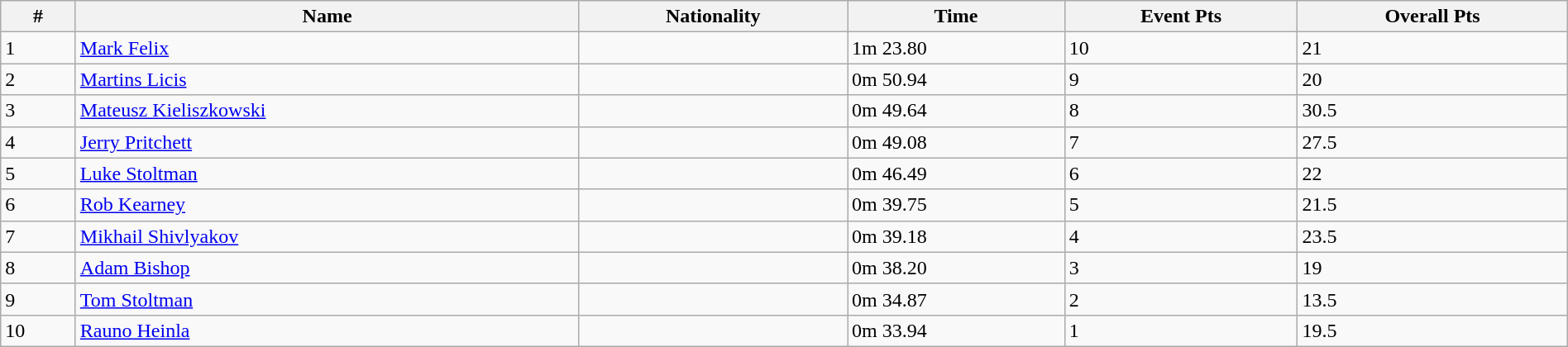<table class="wikitable sortable" style="display: inline-table;width: 100%;">
<tr>
<th>#</th>
<th>Name</th>
<th>Nationality</th>
<th>Time</th>
<th>Event Pts</th>
<th>Overall Pts</th>
</tr>
<tr>
<td>1</td>
<td><a href='#'>Mark Felix</a></td>
<td></td>
<td>1m 23.80</td>
<td>10</td>
<td>21</td>
</tr>
<tr>
<td>2</td>
<td><a href='#'>Martins Licis</a></td>
<td></td>
<td>0m 50.94</td>
<td>9</td>
<td>20</td>
</tr>
<tr>
<td>3</td>
<td><a href='#'>Mateusz Kieliszkowski</a></td>
<td></td>
<td>0m 49.64</td>
<td>8</td>
<td>30.5</td>
</tr>
<tr>
<td>4</td>
<td><a href='#'>Jerry Pritchett</a></td>
<td></td>
<td>0m 49.08</td>
<td>7</td>
<td>27.5</td>
</tr>
<tr>
<td>5</td>
<td><a href='#'>Luke Stoltman</a></td>
<td></td>
<td>0m 46.49</td>
<td>6</td>
<td>22</td>
</tr>
<tr>
<td>6</td>
<td><a href='#'>Rob Kearney</a></td>
<td></td>
<td>0m 39.75</td>
<td>5</td>
<td>21.5</td>
</tr>
<tr>
<td>7</td>
<td><a href='#'>Mikhail Shivlyakov</a></td>
<td></td>
<td>0m 39.18</td>
<td>4</td>
<td>23.5</td>
</tr>
<tr>
<td>8</td>
<td><a href='#'>Adam Bishop</a></td>
<td></td>
<td>0m 38.20</td>
<td>3</td>
<td>19</td>
</tr>
<tr>
<td>9</td>
<td><a href='#'>Tom Stoltman</a></td>
<td></td>
<td>0m 34.87</td>
<td>2</td>
<td>13.5</td>
</tr>
<tr>
<td>10</td>
<td><a href='#'>Rauno Heinla</a></td>
<td></td>
<td>0m 33.94</td>
<td>1</td>
<td>19.5</td>
</tr>
</table>
